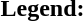<table class="toccolours" style="font-size:100%; white-space:nowrap;">
<tr>
<td><strong>Legend:</strong></td>
<td>      </td>
</tr>
<tr>
<td></td>
</tr>
<tr>
<td></td>
</tr>
</table>
